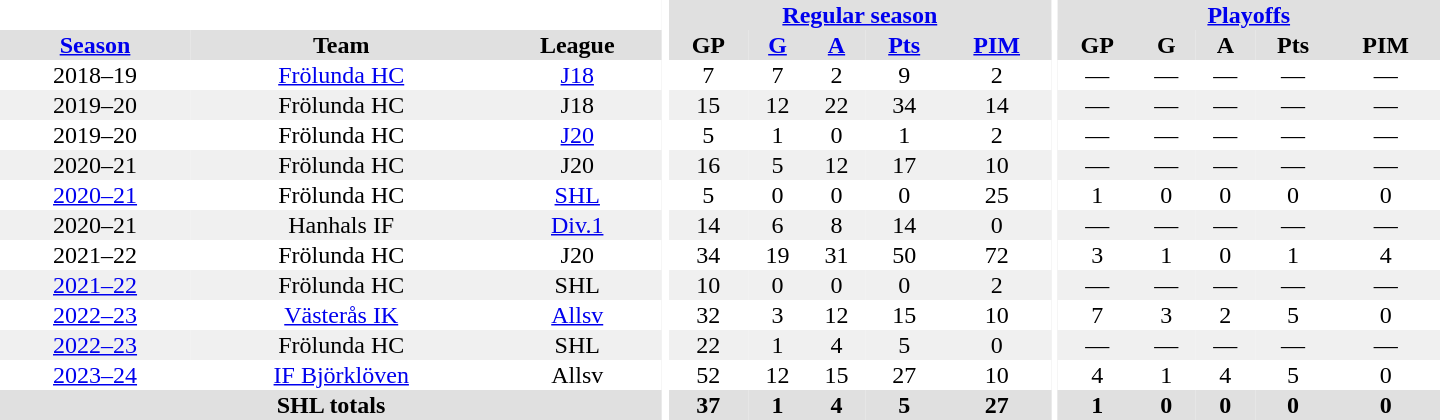<table border="0" cellpadding="1" cellspacing="0" style="text-align:center; width:60em">
<tr bgcolor="#e0e0e0">
<th colspan="3" bgcolor="#ffffff"></th>
<th rowspan="102" bgcolor="#ffffff"></th>
<th colspan="5"><a href='#'>Regular season</a></th>
<th rowspan="102" bgcolor="#ffffff"></th>
<th colspan="5"><a href='#'>Playoffs</a></th>
</tr>
<tr bgcolor="#e0e0e0">
<th><a href='#'>Season</a></th>
<th>Team</th>
<th>League</th>
<th>GP</th>
<th><a href='#'>G</a></th>
<th><a href='#'>A</a></th>
<th><a href='#'>Pts</a></th>
<th><a href='#'>PIM</a></th>
<th>GP</th>
<th>G</th>
<th>A</th>
<th>Pts</th>
<th>PIM</th>
</tr>
<tr>
<td>2018–19</td>
<td><a href='#'>Frölunda HC</a></td>
<td><a href='#'>J18</a></td>
<td>7</td>
<td>7</td>
<td>2</td>
<td>9</td>
<td>2</td>
<td>—</td>
<td>—</td>
<td>—</td>
<td>—</td>
<td>—</td>
</tr>
<tr style="background:#f0f0f0;">
<td>2019–20</td>
<td>Frölunda HC</td>
<td>J18</td>
<td>15</td>
<td>12</td>
<td>22</td>
<td>34</td>
<td>14</td>
<td>—</td>
<td>—</td>
<td>—</td>
<td>—</td>
<td>—</td>
</tr>
<tr>
<td>2019–20</td>
<td>Frölunda HC</td>
<td><a href='#'>J20</a></td>
<td>5</td>
<td>1</td>
<td>0</td>
<td>1</td>
<td>2</td>
<td>—</td>
<td>—</td>
<td>—</td>
<td>—</td>
<td>—</td>
</tr>
<tr style="background:#f0f0f0;">
<td>2020–21</td>
<td>Frölunda HC</td>
<td>J20</td>
<td>16</td>
<td>5</td>
<td>12</td>
<td>17</td>
<td>10</td>
<td>—</td>
<td>—</td>
<td>—</td>
<td>—</td>
<td>—</td>
</tr>
<tr>
<td><a href='#'>2020–21</a></td>
<td>Frölunda HC</td>
<td><a href='#'>SHL</a></td>
<td>5</td>
<td>0</td>
<td>0</td>
<td>0</td>
<td>25</td>
<td>1</td>
<td>0</td>
<td>0</td>
<td>0</td>
<td>0</td>
</tr>
<tr style="background:#f0f0f0;">
<td>2020–21</td>
<td>Hanhals IF</td>
<td><a href='#'>Div.1</a></td>
<td>14</td>
<td>6</td>
<td>8</td>
<td>14</td>
<td>0</td>
<td>—</td>
<td>—</td>
<td>—</td>
<td>—</td>
<td>—</td>
</tr>
<tr>
<td>2021–22</td>
<td>Frölunda HC</td>
<td>J20</td>
<td>34</td>
<td>19</td>
<td>31</td>
<td>50</td>
<td>72</td>
<td>3</td>
<td>1</td>
<td>0</td>
<td>1</td>
<td>4</td>
</tr>
<tr style="background:#f0f0f0;">
<td><a href='#'>2021–22</a></td>
<td>Frölunda HC</td>
<td>SHL</td>
<td>10</td>
<td>0</td>
<td>0</td>
<td>0</td>
<td>2</td>
<td>—</td>
<td>—</td>
<td>—</td>
<td>—</td>
<td>—</td>
</tr>
<tr>
<td><a href='#'>2022–23</a></td>
<td><a href='#'>Västerås IK</a></td>
<td><a href='#'>Allsv</a></td>
<td>32</td>
<td>3</td>
<td>12</td>
<td>15</td>
<td>10</td>
<td>7</td>
<td>3</td>
<td>2</td>
<td>5</td>
<td>0</td>
</tr>
<tr style="background:#f0f0f0;">
<td><a href='#'>2022–23</a></td>
<td>Frölunda HC</td>
<td>SHL</td>
<td>22</td>
<td>1</td>
<td>4</td>
<td>5</td>
<td>0</td>
<td>—</td>
<td>—</td>
<td>—</td>
<td>—</td>
<td>—</td>
</tr>
<tr>
<td><a href='#'>2023–24</a></td>
<td><a href='#'>IF Björklöven</a></td>
<td>Allsv</td>
<td>52</td>
<td>12</td>
<td>15</td>
<td>27</td>
<td>10</td>
<td>4</td>
<td>1</td>
<td>4</td>
<td>5</td>
<td>0</td>
</tr>
<tr bgcolor="#e0e0e0">
<th colspan="3">SHL totals</th>
<th>37</th>
<th>1</th>
<th>4</th>
<th>5</th>
<th>27</th>
<th>1</th>
<th>0</th>
<th>0</th>
<th>0</th>
<th>0</th>
</tr>
</table>
